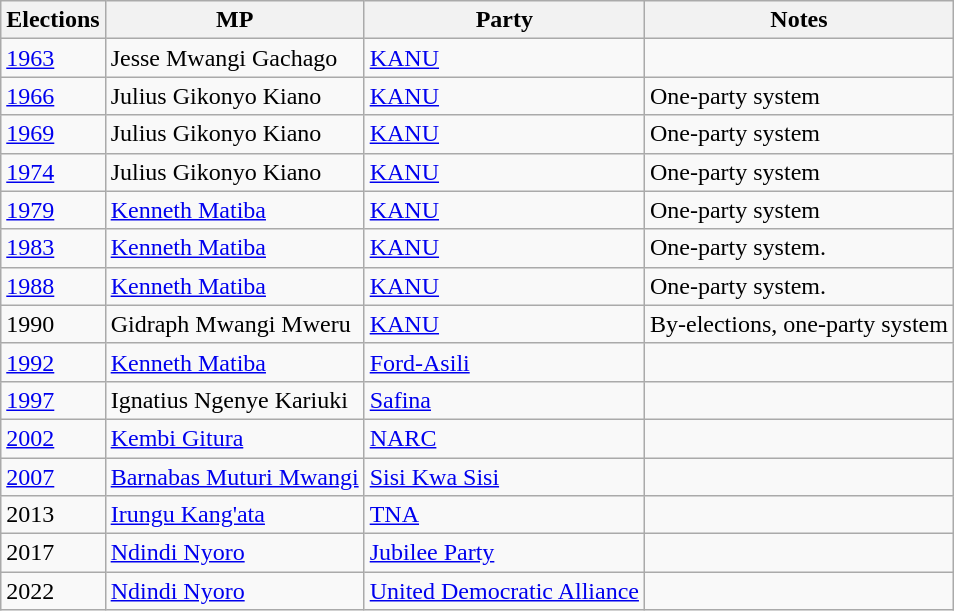<table class="wikitable">
<tr>
<th>Elections</th>
<th>MP </th>
<th>Party</th>
<th>Notes</th>
</tr>
<tr>
<td><a href='#'>1963</a></td>
<td>Jesse Mwangi Gachago</td>
<td><a href='#'>KANU</a></td>
<td></td>
</tr>
<tr>
<td><a href='#'>1966</a></td>
<td>Julius Gikonyo Kiano</td>
<td><a href='#'>KANU</a></td>
<td>One-party system</td>
</tr>
<tr>
<td><a href='#'>1969</a></td>
<td>Julius Gikonyo Kiano</td>
<td><a href='#'>KANU</a></td>
<td>One-party system</td>
</tr>
<tr>
<td><a href='#'>1974</a></td>
<td>Julius Gikonyo Kiano</td>
<td><a href='#'>KANU</a></td>
<td>One-party system</td>
</tr>
<tr>
<td><a href='#'>1979</a></td>
<td><a href='#'>Kenneth Matiba</a></td>
<td><a href='#'>KANU</a></td>
<td>One-party system</td>
</tr>
<tr>
<td><a href='#'>1983</a></td>
<td><a href='#'>Kenneth Matiba</a></td>
<td><a href='#'>KANU</a></td>
<td>One-party system.</td>
</tr>
<tr>
<td><a href='#'>1988</a></td>
<td><a href='#'>Kenneth Matiba</a></td>
<td><a href='#'>KANU</a></td>
<td>One-party system.</td>
</tr>
<tr>
<td>1990</td>
<td>Gidraph Mwangi Mweru</td>
<td><a href='#'>KANU</a></td>
<td>By-elections, one-party system</td>
</tr>
<tr>
<td><a href='#'>1992</a></td>
<td><a href='#'>Kenneth Matiba</a></td>
<td><a href='#'>Ford-Asili</a></td>
<td></td>
</tr>
<tr>
<td><a href='#'>1997</a></td>
<td>Ignatius Ngenye Kariuki</td>
<td><a href='#'>Safina</a></td>
<td></td>
</tr>
<tr>
<td><a href='#'>2002</a></td>
<td><a href='#'>Kembi Gitura</a></td>
<td><a href='#'>NARC</a></td>
<td></td>
</tr>
<tr>
<td><a href='#'>2007</a></td>
<td><a href='#'>Barnabas Muturi Mwangi</a></td>
<td><a href='#'>Sisi Kwa Sisi</a></td>
<td></td>
</tr>
<tr>
<td>2013</td>
<td><a href='#'>Irungu Kang'ata</a></td>
<td><a href='#'>TNA</a></td>
<td></td>
</tr>
<tr>
<td>2017</td>
<td><a href='#'>Ndindi Nyoro</a></td>
<td><a href='#'>Jubilee Party</a></td>
<td></td>
</tr>
<tr>
<td>2022</td>
<td><a href='#'>Ndindi Nyoro</a></td>
<td><a href='#'>United Democratic Alliance</a></td>
<td></td>
</tr>
</table>
